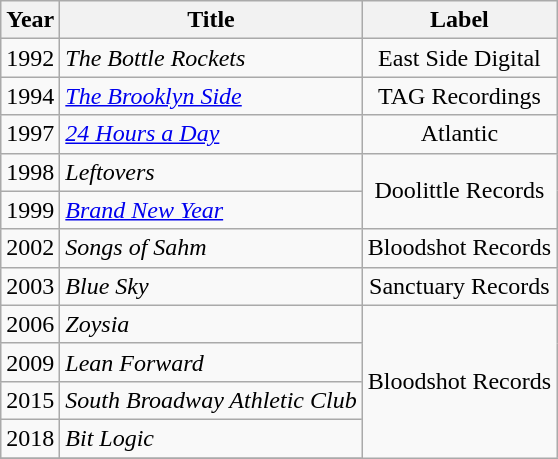<table class="wikitable">
<tr>
<th>Year</th>
<th>Title</th>
<th>Label</th>
</tr>
<tr>
<td>1992</td>
<td><em>The Bottle Rockets</em></td>
<td style="text-align:center;" rowspan="1">East Side Digital</td>
</tr>
<tr>
<td>1994</td>
<td><em><a href='#'>The Brooklyn Side</a></em></td>
<td style="text-align:center;" rowspan="1">TAG Recordings</td>
</tr>
<tr>
<td>1997</td>
<td><em><a href='#'>24 Hours a Day</a></em></td>
<td style="text-align:center;" rowspan="1">Atlantic</td>
</tr>
<tr>
<td>1998</td>
<td><em>Leftovers</em></td>
<td style="text-align:center;" rowspan="2">Doolittle Records</td>
</tr>
<tr>
<td>1999</td>
<td><em><a href='#'>Brand New Year</a></em></td>
</tr>
<tr>
<td>2002</td>
<td><em>Songs of Sahm</em></td>
<td style="text-align:center;" rowspan="1">Bloodshot Records</td>
</tr>
<tr>
<td>2003</td>
<td><em>Blue Sky</em></td>
<td style="text-align:center;" rowspan="1">Sanctuary Records</td>
</tr>
<tr>
<td>2006</td>
<td><em>Zoysia</em></td>
<td style="text-align:center;" rowspan="5">Bloodshot Records</td>
</tr>
<tr>
<td>2009</td>
<td><em>Lean Forward</em></td>
</tr>
<tr>
<td>2015</td>
<td><em>South Broadway Athletic Club</em></td>
</tr>
<tr>
<td>2018</td>
<td><em>Bit Logic</em></td>
</tr>
<tr>
</tr>
</table>
